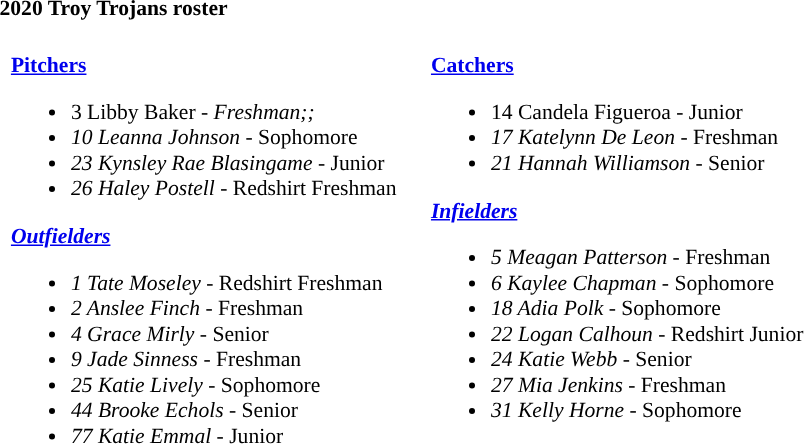<table class="toccolours" style="text-align: left; font-size:90%;">
<tr>
<th colspan="9">2020 Troy Trojans roster</th>
</tr>
<tr>
<td width="03"> </td>
<td valign="top"><br><strong><a href='#'>Pitchers</a></strong><ul><li>3 Libby Baker - <em>Freshman;;</li><li>10 Leanna Johnson - </em>Sophomore<em></li><li>23 Kynsley Rae Blasingame - </em>Junior<em></li><li>26 Haley Postell - </em>Redshirt Freshman<em></li></ul><strong><a href='#'>Outfielders</a></strong><ul><li>1 Tate Moseley - </em>Redshirt Freshman<em></li><li>2 Anslee Finch - </em>Freshman<em></li><li>4 Grace Mirly - </em>Senior<em></li><li>9 Jade Sinness - </em>Freshman<em></li><li>25 Katie Lively - </em>Sophomore<em></li><li>44 Brooke Echols - </em>Senior<em></li><li>77 Katie Emmal - </em>Junior<em></li></ul></td>
<td width="15"> </td>
<td valign="top"><br><strong><a href='#'>Catchers</a></strong><ul><li>14 Candela Figueroa - </em>Junior<em></li><li>17 Katelynn De Leon - </em>Freshman<em></li><li>21 Hannah Williamson - </em>Senior<em></li></ul><strong><a href='#'>Infielders</a></strong><ul><li>5 Meagan Patterson - </em>Freshman<em></li><li>6 Kaylee Chapman - </em>Sophomore<em></li><li>18 Adia Polk - </em>Sophomore<em></li><li>22 Logan Calhoun - </em>Redshirt Junior<em></li><li>24 Katie Webb - </em>Senior<em></li><li>27 Mia Jenkins - </em>Freshman<em></li><li>31 Kelly Horne - </em>Sophomore<em></li></ul></td>
</tr>
</table>
